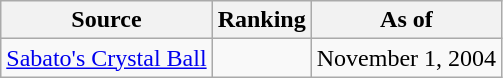<table class="wikitable" style="text-align:center">
<tr>
<th>Source</th>
<th>Ranking</th>
<th>As of</th>
</tr>
<tr>
<td align=left><a href='#'>Sabato's Crystal Ball</a></td>
<td></td>
<td>November 1, 2004</td>
</tr>
</table>
